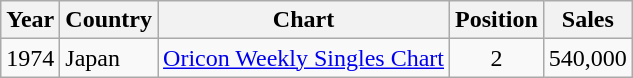<table class="wikitable">
<tr>
<th>Year</th>
<th>Country</th>
<th>Chart</th>
<th>Position</th>
<th>Sales</th>
</tr>
<tr>
<td>1974</td>
<td>Japan</td>
<td><a href='#'>Oricon Weekly Singles Chart</a></td>
<td align="center">2</td>
<td>540,000</td>
</tr>
</table>
